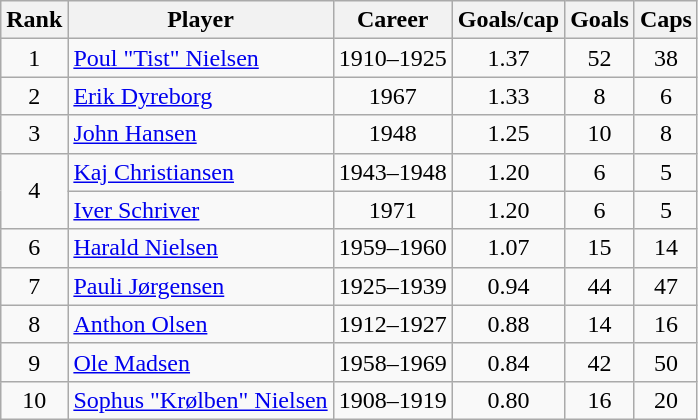<table class="wikitable" style="text-align: center;">
<tr>
<th>Rank</th>
<th>Player</th>
<th>Career</th>
<th>Goals/cap</th>
<th>Goals</th>
<th>Caps</th>
</tr>
<tr>
<td>1</td>
<td style="text-align:left;"><a href='#'>Poul "Tist" Nielsen</a></td>
<td>1910–1925</td>
<td>1.37</td>
<td>52</td>
<td>38</td>
</tr>
<tr>
<td>2</td>
<td style="text-align:left;"><a href='#'>Erik Dyreborg</a></td>
<td>1967</td>
<td>1.33</td>
<td>8</td>
<td>6</td>
</tr>
<tr>
<td>3</td>
<td style="text-align:left;"><a href='#'>John Hansen</a></td>
<td>1948</td>
<td>1.25</td>
<td>10</td>
<td>8</td>
</tr>
<tr>
<td rowspan="2">4</td>
<td align="left"><a href='#'>Kaj Christiansen</a></td>
<td>1943–1948</td>
<td>1.20</td>
<td>6</td>
<td>5</td>
</tr>
<tr>
<td align="left"><a href='#'>Iver Schriver</a></td>
<td>1971</td>
<td>1.20</td>
<td>6</td>
<td>5</td>
</tr>
<tr>
<td>6</td>
<td style="text-align:left;"><a href='#'>Harald Nielsen</a></td>
<td>1959–1960</td>
<td>1.07</td>
<td>15</td>
<td>14</td>
</tr>
<tr>
<td>7</td>
<td style="text-align:left;"><a href='#'>Pauli Jørgensen</a></td>
<td>1925–1939</td>
<td>0.94</td>
<td>44</td>
<td>47</td>
</tr>
<tr>
<td>8</td>
<td style="text-align:left;"><a href='#'>Anthon Olsen</a></td>
<td>1912–1927</td>
<td>0.88</td>
<td>14</td>
<td>16</td>
</tr>
<tr>
<td>9</td>
<td style="text-align:left;"><a href='#'>Ole Madsen</a></td>
<td>1958–1969</td>
<td>0.84</td>
<td>42</td>
<td>50</td>
</tr>
<tr>
<td>10</td>
<td style="text-align:left;"><a href='#'>Sophus "Krølben" Nielsen</a></td>
<td>1908–1919</td>
<td>0.80</td>
<td>16</td>
<td>20</td>
</tr>
</table>
